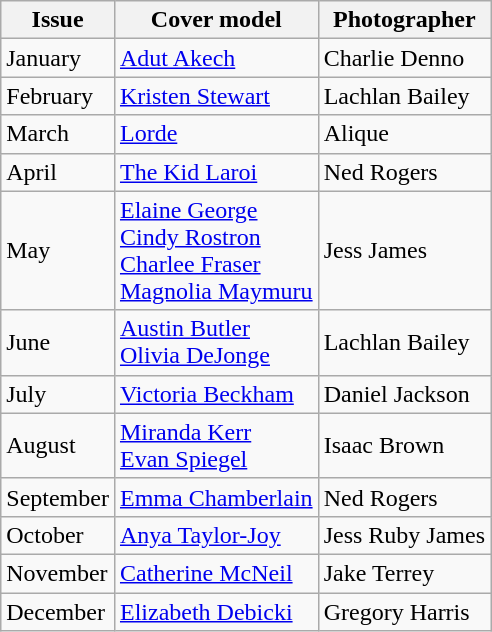<table class="wikitable">
<tr>
<th>Issue</th>
<th>Cover model</th>
<th>Photographer</th>
</tr>
<tr>
<td>January</td>
<td><a href='#'>Adut Akech</a></td>
<td>Charlie Denno</td>
</tr>
<tr>
<td>February</td>
<td><a href='#'>Kristen Stewart</a></td>
<td>Lachlan Bailey</td>
</tr>
<tr>
<td>March</td>
<td><a href='#'>Lorde</a></td>
<td>Alique</td>
</tr>
<tr>
<td>April</td>
<td><a href='#'>The Kid Laroi</a></td>
<td>Ned Rogers</td>
</tr>
<tr>
<td>May</td>
<td><a href='#'>Elaine George</a> <br> <a href='#'>Cindy Rostron</a> <br> <a href='#'>Charlee Fraser</a> <br> <a href='#'>Magnolia Maymuru</a></td>
<td>Jess James</td>
</tr>
<tr>
<td>June</td>
<td><a href='#'>Austin Butler</a><br><a href='#'>Olivia DeJonge</a></td>
<td>Lachlan Bailey</td>
</tr>
<tr>
<td>July</td>
<td><a href='#'>Victoria Beckham</a></td>
<td>Daniel Jackson</td>
</tr>
<tr>
<td>August</td>
<td><a href='#'>Miranda Kerr</a> <br> <a href='#'>Evan Spiegel</a></td>
<td>Isaac Brown</td>
</tr>
<tr>
<td>September</td>
<td><a href='#'>Emma Chamberlain</a></td>
<td>Ned Rogers</td>
</tr>
<tr>
<td>October</td>
<td><a href='#'>Anya Taylor-Joy</a></td>
<td>Jess Ruby James</td>
</tr>
<tr>
<td>November</td>
<td><a href='#'>Catherine McNeil</a></td>
<td>Jake Terrey</td>
</tr>
<tr>
<td>December</td>
<td><a href='#'>Elizabeth Debicki</a></td>
<td>Gregory Harris</td>
</tr>
</table>
